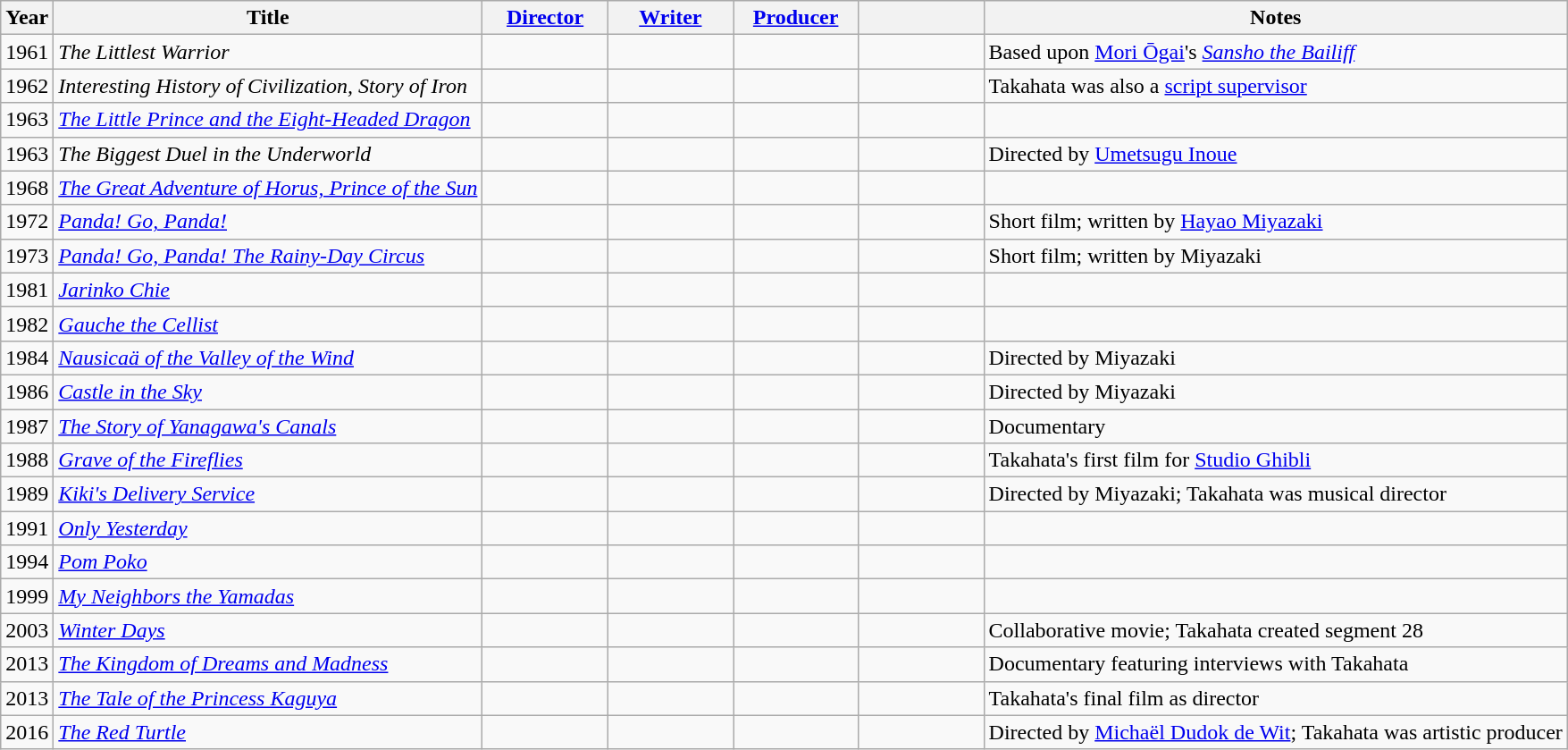<table class="wikitable sortable">
<tr>
<th>Year</th>
<th>Title</th>
<th width="8%"><a href='#'>Director</a></th>
<th width="8%"><a href='#'>Writer</a></th>
<th width="8%"><a href='#'>Producer</a></th>
<th width="8%"><a href='#'></a></th>
<th>Notes</th>
</tr>
<tr>
<td>1961</td>
<td><em>The Littlest Warrior</em></td>
<td></td>
<td></td>
<td></td>
<td></td>
<td>Based upon <a href='#'>Mori Ōgai</a>'s <em><a href='#'>Sansho the Bailiff</a></em></td>
</tr>
<tr>
<td>1962</td>
<td><em>Interesting History of Civilization, Story of Iron</em></td>
<td></td>
<td></td>
<td></td>
<td></td>
<td>Takahata was also a <a href='#'>script supervisor</a></td>
</tr>
<tr>
<td>1963</td>
<td><em><a href='#'>The Little Prince and the Eight-Headed Dragon</a></em></td>
<td></td>
<td></td>
<td></td>
<td></td>
<td></td>
</tr>
<tr>
<td>1963</td>
<td><em>The Biggest Duel in the Underworld</em></td>
<td></td>
<td></td>
<td></td>
<td></td>
<td>Directed by <a href='#'>Umetsugu Inoue</a></td>
</tr>
<tr>
<td>1968</td>
<td><em><a href='#'>The Great Adventure of Horus, Prince of the Sun</a></em></td>
<td></td>
<td></td>
<td></td>
<td></td>
<td></td>
</tr>
<tr>
<td>1972</td>
<td><em><a href='#'>Panda! Go, Panda!</a></em></td>
<td></td>
<td></td>
<td></td>
<td></td>
<td>Short film; written by <a href='#'>Hayao Miyazaki</a></td>
</tr>
<tr>
<td>1973</td>
<td><em><a href='#'>Panda! Go, Panda! The Rainy-Day Circus</a></em></td>
<td></td>
<td></td>
<td></td>
<td></td>
<td>Short film; written by Miyazaki</td>
</tr>
<tr>
<td>1981</td>
<td><em><a href='#'>Jarinko Chie</a></em></td>
<td></td>
<td></td>
<td></td>
<td></td>
<td></td>
</tr>
<tr>
<td>1982</td>
<td><em><a href='#'>Gauche the Cellist</a></em></td>
<td></td>
<td></td>
<td></td>
<td></td>
<td></td>
</tr>
<tr>
<td>1984</td>
<td><em><a href='#'>Nausicaä of the Valley of the Wind</a></em></td>
<td></td>
<td></td>
<td></td>
<td></td>
<td>Directed by Miyazaki</td>
</tr>
<tr>
<td>1986</td>
<td><em><a href='#'>Castle in the Sky</a></em></td>
<td></td>
<td></td>
<td></td>
<td></td>
<td>Directed by Miyazaki</td>
</tr>
<tr>
<td>1987</td>
<td><em><a href='#'>The Story of Yanagawa's Canals</a></em></td>
<td></td>
<td></td>
<td></td>
<td></td>
<td>Documentary</td>
</tr>
<tr>
<td>1988</td>
<td><em><a href='#'>Grave of the Fireflies</a></em></td>
<td></td>
<td></td>
<td></td>
<td></td>
<td>Takahata's first film for <a href='#'>Studio Ghibli</a></td>
</tr>
<tr>
<td>1989</td>
<td><em><a href='#'>Kiki's Delivery Service</a></em></td>
<td></td>
<td></td>
<td></td>
<td></td>
<td>Directed by Miyazaki; Takahata was musical director</td>
</tr>
<tr>
<td>1991</td>
<td><em><a href='#'>Only Yesterday</a></em></td>
<td></td>
<td></td>
<td></td>
<td></td>
<td></td>
</tr>
<tr>
<td>1994</td>
<td><em><a href='#'>Pom Poko</a></em></td>
<td></td>
<td></td>
<td></td>
<td></td>
<td></td>
</tr>
<tr>
<td>1999</td>
<td><em><a href='#'>My Neighbors the Yamadas</a></em></td>
<td></td>
<td></td>
<td></td>
<td></td>
<td></td>
</tr>
<tr>
<td>2003</td>
<td><em><a href='#'>Winter Days</a></em></td>
<td></td>
<td></td>
<td></td>
<td></td>
<td>Collaborative movie; Takahata created segment 28</td>
</tr>
<tr>
<td>2013</td>
<td><em><a href='#'>The Kingdom of Dreams and Madness</a></em></td>
<td></td>
<td></td>
<td></td>
<td></td>
<td>Documentary featuring interviews with Takahata</td>
</tr>
<tr>
<td>2013</td>
<td><em><a href='#'>The Tale of the Princess Kaguya</a></em></td>
<td></td>
<td></td>
<td></td>
<td></td>
<td>Takahata's final film as director</td>
</tr>
<tr>
<td>2016</td>
<td><em><a href='#'>The Red Turtle</a></em></td>
<td></td>
<td></td>
<td></td>
<td></td>
<td>Directed by <a href='#'>Michaël Dudok de Wit</a>; Takahata was artistic producer</td>
</tr>
</table>
